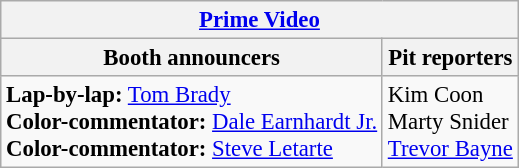<table class="wikitable" style="font-size: 95%">
<tr>
<th colspan="3"><a href='#'>Prime Video</a></th>
</tr>
<tr>
<th>Booth announcers</th>
<th>Pit reporters</th>
</tr>
<tr>
<td><strong>Lap-by-lap:</strong> <a href='#'>Tom Brady</a><br><strong>Color-commentator:</strong> <a href='#'>Dale Earnhardt Jr.</a><br><strong>Color-commentator:</strong> <a href='#'>Steve Letarte</a></td>
<td>Kim Coon<br>Marty Snider<br><a href='#'>Trevor Bayne</a></td>
</tr>
</table>
